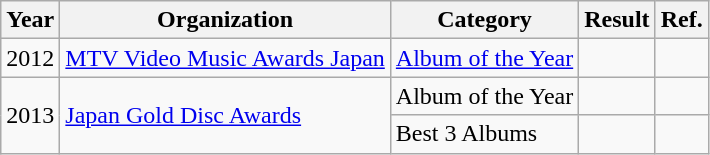<table class="wikitable">
<tr>
<th>Year</th>
<th>Organization</th>
<th>Category</th>
<th>Result</th>
<th>Ref.</th>
</tr>
<tr>
<td>2012</td>
<td><a href='#'>MTV Video Music Awards Japan</a></td>
<td><a href='#'>Album of the Year</a></td>
<td></td>
<td></td>
</tr>
<tr>
<td rowspan="2">2013</td>
<td rowspan="2"><a href='#'>Japan Gold Disc Awards</a></td>
<td>Album of the Year</td>
<td></td>
<td style="text-align:center;"></td>
</tr>
<tr>
<td>Best 3 Albums</td>
<td></td>
<td style="text-align:center;"></td>
</tr>
</table>
